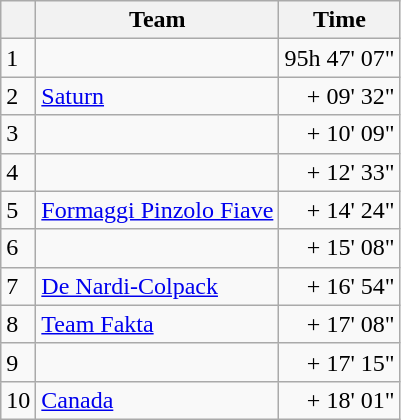<table class=wikitable>
<tr>
<th></th>
<th>Team</th>
<th>Time</th>
</tr>
<tr>
<td>1</td>
<td></td>
<td align=right>95h 47' 07"</td>
</tr>
<tr>
<td>2</td>
<td><a href='#'>Saturn</a></td>
<td align=right>+ 09' 32"</td>
</tr>
<tr>
<td>3</td>
<td></td>
<td align=right>+ 10' 09"</td>
</tr>
<tr>
<td>4</td>
<td></td>
<td align=right>+ 12' 33"</td>
</tr>
<tr>
<td>5</td>
<td><a href='#'>Formaggi Pinzolo Fiave</a></td>
<td align=right>+ 14' 24"</td>
</tr>
<tr>
<td>6</td>
<td></td>
<td align=right>+ 15' 08"</td>
</tr>
<tr>
<td>7</td>
<td><a href='#'>De Nardi-Colpack</a></td>
<td align=right>+ 16' 54"</td>
</tr>
<tr>
<td>8</td>
<td><a href='#'>Team Fakta</a></td>
<td align=right>+ 17' 08"</td>
</tr>
<tr>
<td>9</td>
<td></td>
<td align=right>+ 17' 15"</td>
</tr>
<tr>
<td>10</td>
<td><a href='#'>Canada</a></td>
<td align=right>+ 18' 01"</td>
</tr>
</table>
